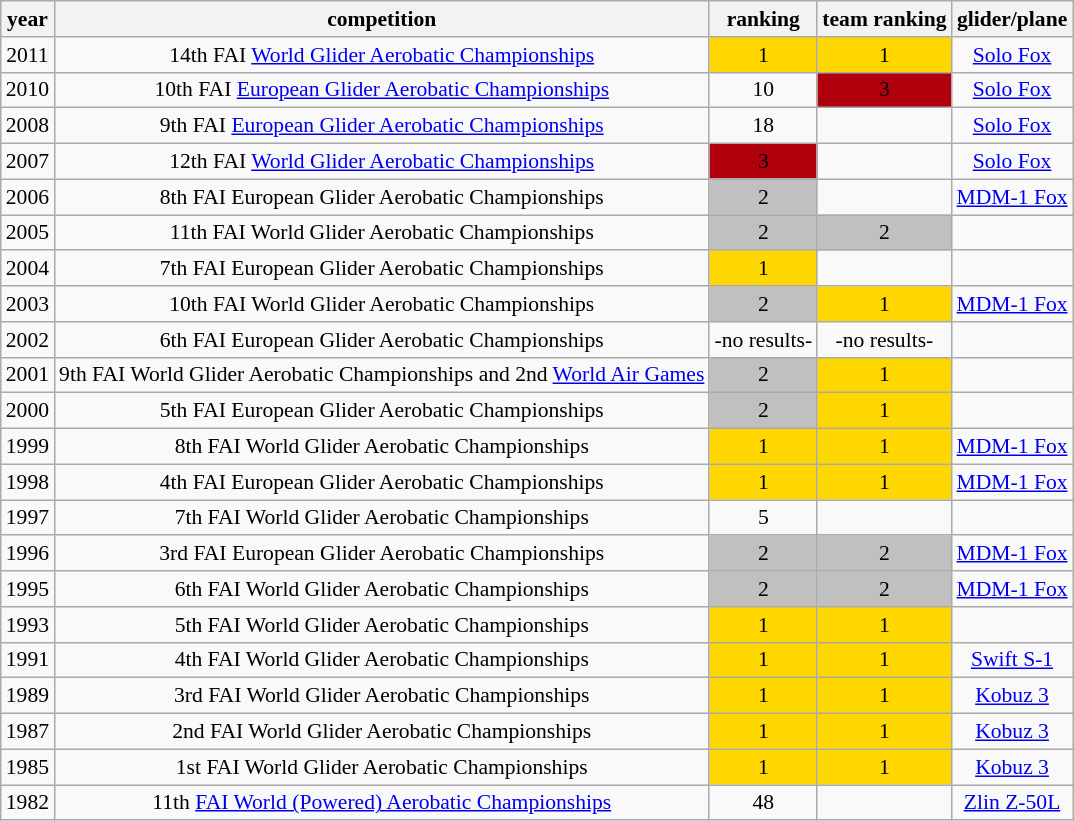<table class="wikitable" style="font-size: 90%;">
<tr>
<th>year</th>
<th>competition</th>
<th>ranking</th>
<th>team ranking</th>
<th>glider/plane</th>
</tr>
<tr>
<td align=center>2011</td>
<td align=center>14th FAI <a href='#'>World Glider Aerobatic Championships</a></td>
<td align=center bgcolor="gold">1</td>
<td align=center bgcolor="gold">1</td>
<td align=center><a href='#'>Solo Fox</a></td>
</tr>
<tr>
<td align=center>2010</td>
<td align=center>10th FAI <a href='#'>European Glider Aerobatic Championships</a></td>
<td align=center>10</td>
<td align=center bgcolor="bronze">3</td>
<td align=center><a href='#'>Solo Fox</a></td>
</tr>
<tr>
<td align=center>2008</td>
<td align=center>9th FAI <a href='#'>European Glider Aerobatic Championships</a></td>
<td align=center>18</td>
<td align=center></td>
<td align=center><a href='#'>Solo Fox</a></td>
</tr>
<tr>
<td align=center>2007</td>
<td align=center>12th FAI <a href='#'>World Glider Aerobatic Championships</a></td>
<td align=center bgcolor="bronze">3</td>
<td align=center></td>
<td align=center><a href='#'>Solo Fox</a></td>
</tr>
<tr>
<td align=center>2006</td>
<td align=center>8th FAI European Glider Aerobatic Championships</td>
<td align=center bgcolor="silver">2</td>
<td align=center></td>
<td align=center><a href='#'>MDM-1 Fox</a></td>
</tr>
<tr>
<td align=center>2005</td>
<td align=center>11th FAI World Glider Aerobatic Championships</td>
<td align=center bgcolor="silver">2</td>
<td align=center bgcolor="silver">2</td>
<td align=center></td>
</tr>
<tr>
<td align=center>2004</td>
<td align=center>7th FAI European Glider Aerobatic Championships</td>
<td align=center bgcolor="gold">1</td>
<td align=center></td>
<td align=center></td>
</tr>
<tr>
<td align=center>2003</td>
<td align=center>10th FAI World Glider Aerobatic Championships</td>
<td align=center bgcolor="silver">2</td>
<td align=center bgcolor="gold">1</td>
<td align=center><a href='#'>MDM-1 Fox</a></td>
</tr>
<tr>
<td align=center>2002</td>
<td align=center>6th FAI European Glider Aerobatic Championships</td>
<td align=center>-no results-</td>
<td align=center>-no results-</td>
<td align=center></td>
</tr>
<tr>
<td align=center>2001</td>
<td align=center>9th FAI World Glider Aerobatic Championships and 2nd <a href='#'>World Air Games</a></td>
<td align=center bgcolor="silver">2</td>
<td align=center bgcolor="gold">1</td>
<td align=center></td>
</tr>
<tr>
<td align=center>2000</td>
<td align=center>5th FAI European Glider Aerobatic Championships</td>
<td align=center bgcolor="silver">2</td>
<td align=center bgcolor="gold">1</td>
<td align=center></td>
</tr>
<tr>
<td align=center>1999</td>
<td align=center>8th FAI World Glider Aerobatic Championships</td>
<td align=center bgcolor="gold">1</td>
<td align=center bgcolor="gold">1</td>
<td align=center><a href='#'>MDM-1 Fox</a></td>
</tr>
<tr>
<td align=center>1998</td>
<td align=center>4th FAI European Glider Aerobatic Championships</td>
<td align=center bgcolor="gold">1</td>
<td align=center bgcolor="gold">1</td>
<td align=center><a href='#'>MDM-1 Fox</a></td>
</tr>
<tr>
<td align=center>1997</td>
<td align=center>7th FAI World Glider Aerobatic Championships</td>
<td align=center>5</td>
<td align=center></td>
<td align=center></td>
</tr>
<tr>
<td align=center>1996</td>
<td align=center>3rd FAI European Glider Aerobatic Championships</td>
<td align=center bgcolor="silver">2</td>
<td align=center bgcolor="silver">2</td>
<td align=center><a href='#'>MDM-1 Fox</a></td>
</tr>
<tr>
<td align=center>1995</td>
<td align=center>6th FAI World Glider Aerobatic Championships</td>
<td align=center bgcolor="silver">2</td>
<td align=center bgcolor="silver">2</td>
<td align=center><a href='#'>MDM-1 Fox</a></td>
</tr>
<tr>
<td align=center>1993</td>
<td align=center>5th FAI World Glider Aerobatic Championships</td>
<td align=center bgcolor="gold">1</td>
<td align=center bgcolor="gold">1</td>
<td align=center></td>
</tr>
<tr>
<td align=center>1991</td>
<td align=center>4th FAI World Glider Aerobatic Championships</td>
<td align=center bgcolor="gold">1</td>
<td align=center bgcolor="gold">1</td>
<td align=center><a href='#'>Swift S-1</a></td>
</tr>
<tr>
<td align=center>1989</td>
<td align=center>3rd FAI World Glider Aerobatic Championships</td>
<td align=center bgcolor="gold">1</td>
<td align=center bgcolor="gold">1</td>
<td align=center><a href='#'>Kobuz 3</a></td>
</tr>
<tr>
<td align=center>1987</td>
<td align=center>2nd FAI World Glider Aerobatic Championships</td>
<td align=center bgcolor="gold">1</td>
<td align=center bgcolor="gold">1</td>
<td align=center><a href='#'>Kobuz 3</a></td>
</tr>
<tr>
<td align=center>1985</td>
<td align=center>1st FAI World Glider Aerobatic Championships</td>
<td align=center bgcolor="gold">1</td>
<td align=center bgcolor="gold">1</td>
<td align=center><a href='#'>Kobuz 3</a></td>
</tr>
<tr>
<td align=center>1982</td>
<td align=center>11th <a href='#'>FAI World (Powered) Aerobatic Championships</a></td>
<td align=center>48</td>
<td align=center></td>
<td align=center><a href='#'>Zlin Z-50L</a></td>
</tr>
</table>
